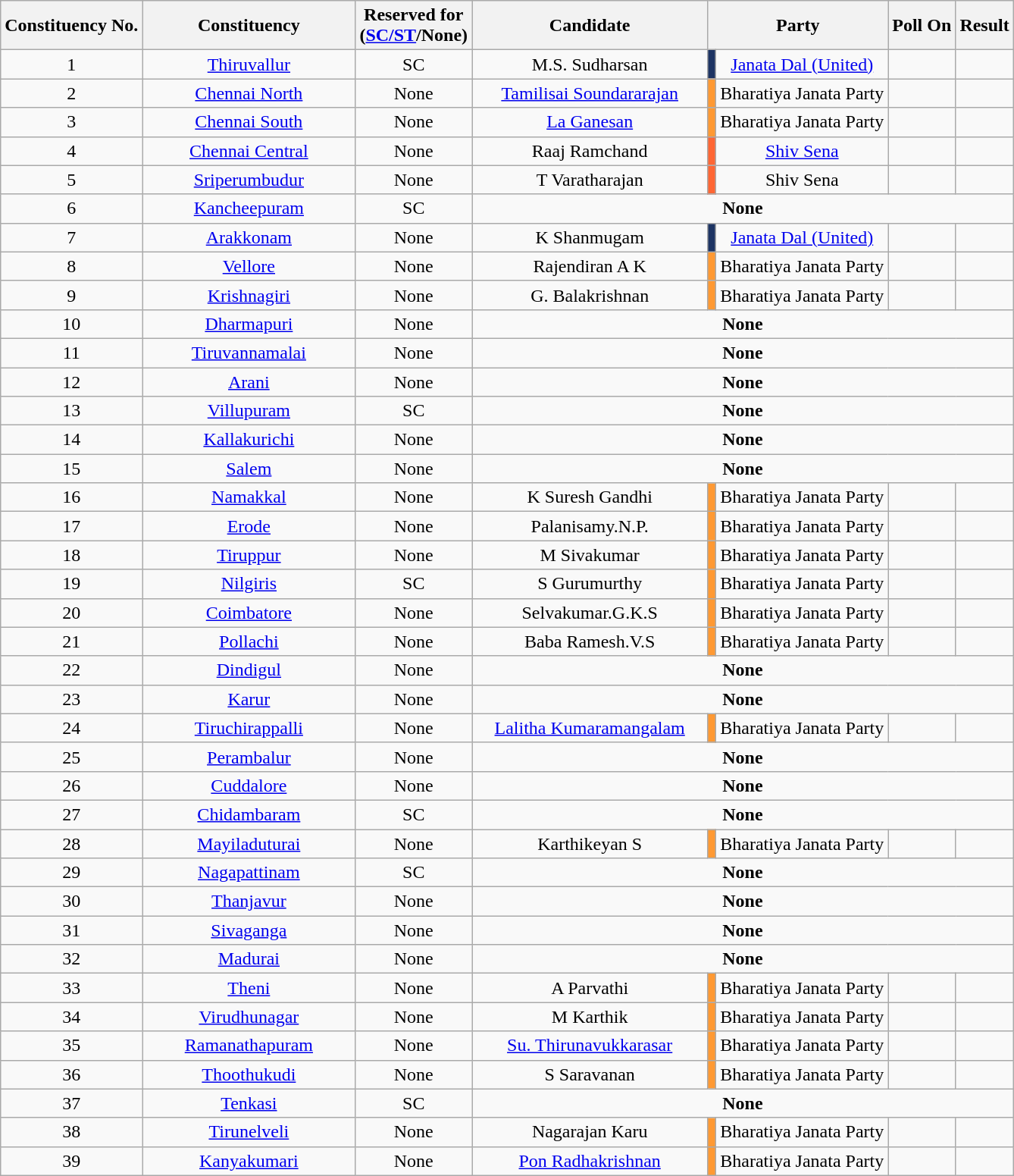<table class="wikitable sortable" style="text-align:center">
<tr>
<th>Constituency No.</th>
<th style="width:180px;">Constituency</th>
<th>Reserved for<br>(<a href='#'>SC/ST</a>/None)</th>
<th style="width:200px;">Candidate</th>
<th colspan="2">Party</th>
<th>Poll On</th>
<th>Result</th>
</tr>
<tr>
<td style="text-align:center;">1</td>
<td><a href='#'>Thiruvallur</a></td>
<td>SC</td>
<td>M.S. Sudharsan</td>
<td bgcolor=#1D3463></td>
<td><a href='#'>Janata Dal (United)</a></td>
<td></td>
<td></td>
</tr>
<tr>
<td style="text-align:center;">2</td>
<td><a href='#'>Chennai North</a></td>
<td>None</td>
<td><a href='#'>Tamilisai Soundararajan</a></td>
<td bgcolor=#FF9933></td>
<td>Bharatiya Janata Party</td>
<td></td>
<td></td>
</tr>
<tr>
<td style="text-align:center;">3</td>
<td><a href='#'>Chennai South</a></td>
<td>None</td>
<td><a href='#'>La Ganesan</a></td>
<td bgcolor=#FF9933></td>
<td>Bharatiya Janata Party</td>
<td></td>
<td></td>
</tr>
<tr>
<td style="text-align:center;">4</td>
<td><a href='#'>Chennai Central</a></td>
<td>None</td>
<td>Raaj Ramchand</td>
<td bgcolor=#FF6634></td>
<td><a href='#'>Shiv Sena</a></td>
<td></td>
<td></td>
</tr>
<tr>
<td style="text-align:center;">5</td>
<td><a href='#'>Sriperumbudur</a></td>
<td>None</td>
<td>T Varatharajan</td>
<td bgcolor=#FF6634></td>
<td>Shiv Sena</td>
<td></td>
<td></td>
</tr>
<tr>
<td style="text-align:center;">6</td>
<td><a href='#'>Kancheepuram</a></td>
<td>SC</td>
<td align="center" colspan=5><strong>None</strong></td>
</tr>
<tr>
<td style="text-align:center;">7</td>
<td><a href='#'>Arakkonam</a></td>
<td>None</td>
<td>K Shanmugam</td>
<td bgcolor=#1D3463></td>
<td><a href='#'>Janata Dal (United)</a></td>
<td></td>
<td></td>
</tr>
<tr>
<td style="text-align:center;">8</td>
<td><a href='#'>Vellore</a></td>
<td>None</td>
<td>Rajendiran A K</td>
<td bgcolor=#FF9933></td>
<td>Bharatiya Janata Party</td>
<td></td>
<td></td>
</tr>
<tr>
<td style="text-align:center;">9</td>
<td><a href='#'>Krishnagiri</a></td>
<td>None</td>
<td>G. Balakrishnan</td>
<td bgcolor=#FF9933></td>
<td>Bharatiya Janata Party</td>
<td></td>
<td></td>
</tr>
<tr>
<td style="text-align:center;">10</td>
<td><a href='#'>Dharmapuri</a></td>
<td>None</td>
<td align="center" colspan=5><strong>None</strong></td>
</tr>
<tr>
<td style="text-align:center;">11</td>
<td><a href='#'>Tiruvannamalai</a></td>
<td>None</td>
<td align="center" colspan=5><strong>None</strong></td>
</tr>
<tr>
<td style="text-align:center;">12</td>
<td><a href='#'>Arani</a></td>
<td>None</td>
<td align="center" colspan=5><strong>None</strong></td>
</tr>
<tr>
<td style="text-align:center;">13</td>
<td><a href='#'>Villupuram</a></td>
<td>SC</td>
<td align="center" colspan=5><strong>None</strong></td>
</tr>
<tr>
<td style="text-align:center;">14</td>
<td><a href='#'>Kallakurichi</a></td>
<td>None</td>
<td align="center" colspan=5><strong>None</strong></td>
</tr>
<tr>
<td style="text-align:center;">15</td>
<td><a href='#'>Salem</a></td>
<td>None</td>
<td align="center" colspan=5><strong>None</strong></td>
</tr>
<tr>
<td style="text-align:center;">16</td>
<td><a href='#'>Namakkal</a></td>
<td>None</td>
<td>K Suresh Gandhi</td>
<td bgcolor=#FF9933></td>
<td>Bharatiya Janata Party</td>
<td></td>
<td></td>
</tr>
<tr>
<td style="text-align:center;">17</td>
<td><a href='#'>Erode</a></td>
<td>None</td>
<td>Palanisamy.N.P.</td>
<td bgcolor=#FF9933></td>
<td>Bharatiya Janata Party</td>
<td></td>
<td></td>
</tr>
<tr>
<td style="text-align:center;">18</td>
<td><a href='#'>Tiruppur</a></td>
<td>None</td>
<td>M Sivakumar</td>
<td bgcolor=#FF9933></td>
<td>Bharatiya Janata Party</td>
<td></td>
<td></td>
</tr>
<tr>
<td style="text-align:center;">19</td>
<td><a href='#'>Nilgiris</a></td>
<td>SC</td>
<td>S Gurumurthy</td>
<td bgcolor=#FF9933></td>
<td>Bharatiya Janata Party</td>
<td></td>
<td></td>
</tr>
<tr>
<td style="text-align:center;">20</td>
<td><a href='#'>Coimbatore</a></td>
<td>None</td>
<td>Selvakumar.G.K.S</td>
<td bgcolor=#FF9933></td>
<td>Bharatiya Janata Party</td>
<td></td>
<td></td>
</tr>
<tr>
<td style="text-align:center;">21</td>
<td><a href='#'>Pollachi</a></td>
<td>None</td>
<td>Baba Ramesh.V.S</td>
<td bgcolor=#FF9933></td>
<td>Bharatiya Janata Party</td>
<td></td>
<td></td>
</tr>
<tr>
<td style="text-align:center;">22</td>
<td><a href='#'>Dindigul</a></td>
<td>None</td>
<td align="center" colspan=5><strong>None</strong></td>
</tr>
<tr>
<td style="text-align:center;">23</td>
<td><a href='#'>Karur</a></td>
<td>None</td>
<td align="center" colspan=5><strong>None</strong></td>
</tr>
<tr>
<td style="text-align:center;">24</td>
<td><a href='#'>Tiruchirappalli</a></td>
<td>None</td>
<td><a href='#'>Lalitha Kumaramangalam</a></td>
<td bgcolor=#FF9933></td>
<td>Bharatiya Janata Party</td>
<td></td>
<td></td>
</tr>
<tr>
<td style="text-align:center;">25</td>
<td><a href='#'>Perambalur</a></td>
<td>None</td>
<td align="center" colspan=5><strong>None</strong></td>
</tr>
<tr>
<td style="text-align:center;">26</td>
<td><a href='#'>Cuddalore</a></td>
<td>None</td>
<td align="center" colspan=5><strong>None</strong></td>
</tr>
<tr>
<td style="text-align:center;">27</td>
<td><a href='#'>Chidambaram</a></td>
<td>SC</td>
<td align="center" colspan=5><strong>None</strong></td>
</tr>
<tr>
<td style="text-align:center;">28</td>
<td><a href='#'>Mayiladuturai</a></td>
<td>None</td>
<td>Karthikeyan S</td>
<td bgcolor=#FF9933></td>
<td>Bharatiya Janata Party</td>
<td></td>
<td></td>
</tr>
<tr>
<td style="text-align:center;">29</td>
<td><a href='#'>Nagapattinam</a></td>
<td>SC</td>
<td align="center" colspan=5><strong>None</strong></td>
</tr>
<tr>
<td style="text-align:center;">30</td>
<td><a href='#'>Thanjavur</a></td>
<td>None</td>
<td align="center" colspan=5><strong>None</strong></td>
</tr>
<tr>
<td style="text-align:center;">31</td>
<td><a href='#'>Sivaganga</a></td>
<td>None</td>
<td align="center" colspan=5><strong>None</strong></td>
</tr>
<tr>
<td style="text-align:center;">32</td>
<td><a href='#'>Madurai</a></td>
<td>None</td>
<td align="center" colspan=5><strong>None</strong></td>
</tr>
<tr>
<td style="text-align:center;">33</td>
<td><a href='#'>Theni</a></td>
<td>None</td>
<td>A Parvathi</td>
<td bgcolor=#FF9933></td>
<td>Bharatiya Janata Party</td>
<td></td>
<td></td>
</tr>
<tr>
<td style="text-align:center;">34</td>
<td><a href='#'>Virudhunagar</a></td>
<td>None</td>
<td>M Karthik</td>
<td bgcolor=#FF9933></td>
<td>Bharatiya Janata Party</td>
<td></td>
<td></td>
</tr>
<tr>
<td style="text-align:center;">35</td>
<td><a href='#'>Ramanathapuram</a></td>
<td>None</td>
<td><a href='#'>Su. Thirunavukkarasar</a></td>
<td bgcolor=#FF9933></td>
<td>Bharatiya Janata Party</td>
<td></td>
<td></td>
</tr>
<tr>
<td style="text-align:center;">36</td>
<td><a href='#'>Thoothukudi</a></td>
<td>None</td>
<td>S Saravanan</td>
<td bgcolor=#FF9933></td>
<td>Bharatiya Janata Party</td>
<td></td>
<td></td>
</tr>
<tr>
<td style="text-align:center;">37</td>
<td><a href='#'>Tenkasi</a></td>
<td>SC</td>
<td align="center" colspan=5><strong>None</strong></td>
</tr>
<tr>
<td style="text-align:center;">38</td>
<td><a href='#'>Tirunelveli</a></td>
<td>None</td>
<td>Nagarajan Karu</td>
<td bgcolor=#FF9933></td>
<td>Bharatiya Janata Party</td>
<td></td>
<td></td>
</tr>
<tr>
<td style="text-align:center;">39</td>
<td><a href='#'>Kanyakumari</a></td>
<td>None</td>
<td><a href='#'>Pon Radhakrishnan</a></td>
<td bgcolor=#FF9933></td>
<td>Bharatiya Janata Party</td>
<td></td>
<td></td>
</tr>
</table>
